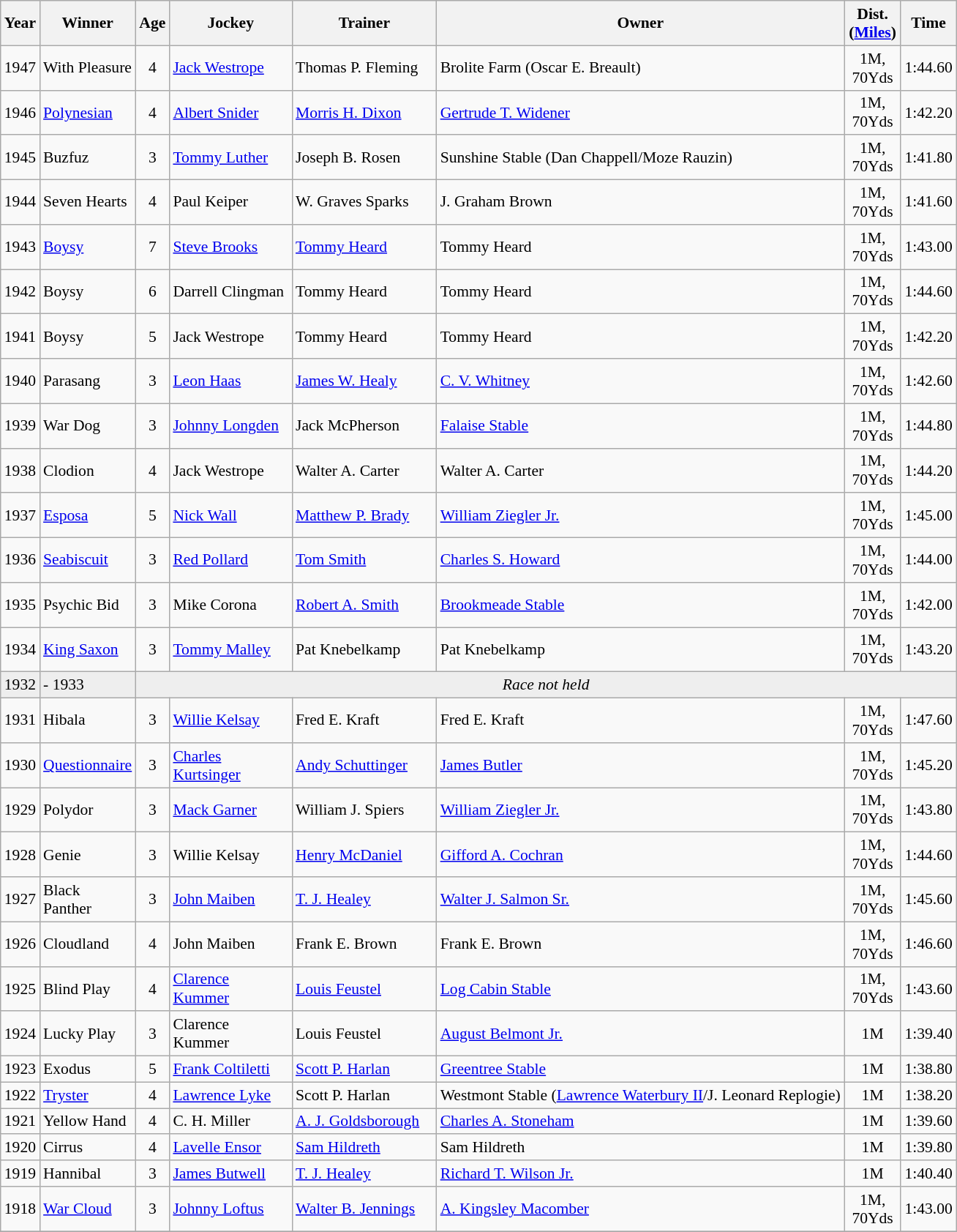<table class="wikitable sortable" style="font-size:90%">
<tr>
<th style="width:20px">Year<br></th>
<th style="width:75px">Winner<br></th>
<th style="width:20px">Age<br></th>
<th style="width:105px">Jockey<br></th>
<th style="width:125px">Trainer<br></th>
<th><strong>Owner</strong><br></th>
<th style="width:45px">Dist.<br><span> <strong>(<a href='#'>Miles</a>)</strong></span></th>
<th style="width:20px">Time<br></th>
</tr>
<tr>
<td align=center>1947</td>
<td>With Pleasure</td>
<td align=center>4</td>
<td><a href='#'>Jack Westrope</a></td>
<td>Thomas P. Fleming</td>
<td>Brolite Farm (Oscar E. Breault)</td>
<td align=center>1M, 70Yds</td>
<td align=center>1:44.60</td>
</tr>
<tr>
<td align=center>1946</td>
<td><a href='#'>Polynesian</a></td>
<td align=center>4</td>
<td><a href='#'>Albert Snider</a></td>
<td><a href='#'>Morris H. Dixon</a></td>
<td><a href='#'>Gertrude T. Widener</a></td>
<td align=center>1M, 70Yds</td>
<td align=center>1:42.20</td>
</tr>
<tr>
<td align=center>1945</td>
<td>Buzfuz</td>
<td align=center>3</td>
<td><a href='#'>Tommy Luther</a></td>
<td>Joseph B. Rosen</td>
<td>Sunshine Stable (Dan Chappell/Moze Rauzin)</td>
<td align=center>1M, 70Yds</td>
<td align=center>1:41.80</td>
</tr>
<tr>
<td align=center>1944</td>
<td>Seven Hearts</td>
<td align=center>4</td>
<td>Paul Keiper</td>
<td>W. Graves Sparks</td>
<td>J. Graham Brown</td>
<td align=center>1M, 70Yds</td>
<td align=center>1:41.60</td>
</tr>
<tr>
<td align=center>1943</td>
<td><a href='#'>Boysy</a></td>
<td align=center>7</td>
<td><a href='#'>Steve Brooks</a></td>
<td><a href='#'>Tommy Heard</a></td>
<td>Tommy Heard</td>
<td align=center>1M, 70Yds</td>
<td align=center>1:43.00</td>
</tr>
<tr>
<td align=center>1942</td>
<td>Boysy</td>
<td align=center>6</td>
<td>Darrell Clingman</td>
<td>Tommy Heard</td>
<td>Tommy Heard</td>
<td align=center>1M, 70Yds</td>
<td align=center>1:44.60</td>
</tr>
<tr>
<td align=center>1941</td>
<td>Boysy</td>
<td align=center>5</td>
<td>Jack Westrope</td>
<td>Tommy Heard</td>
<td>Tommy Heard</td>
<td align=center>1M, 70Yds</td>
<td align=center>1:42.20</td>
</tr>
<tr>
<td align=center>1940</td>
<td>Parasang</td>
<td align=center>3</td>
<td><a href='#'>Leon Haas</a></td>
<td><a href='#'>James W. Healy</a></td>
<td><a href='#'>C. V. Whitney</a></td>
<td align=center>1M, 70Yds</td>
<td align=center>1:42.60</td>
</tr>
<tr>
<td align=center>1939</td>
<td>War Dog</td>
<td align=center>3</td>
<td><a href='#'>Johnny Longden</a></td>
<td>Jack McPherson</td>
<td><a href='#'>Falaise Stable</a></td>
<td align=center>1M, 70Yds</td>
<td align=center>1:44.80</td>
</tr>
<tr>
<td align=center>1938</td>
<td>Clodion</td>
<td align=center>4</td>
<td>Jack Westrope</td>
<td>Walter A. Carter</td>
<td>Walter A. Carter</td>
<td align=center>1M, 70Yds</td>
<td align=center>1:44.20</td>
</tr>
<tr>
<td align=center>1937</td>
<td><a href='#'>Esposa</a></td>
<td align=center>5</td>
<td><a href='#'>Nick Wall</a></td>
<td><a href='#'>Matthew P. Brady</a></td>
<td><a href='#'>William Ziegler Jr.</a></td>
<td align=center>1M, 70Yds</td>
<td align=center>1:45.00</td>
</tr>
<tr>
<td align=center>1936</td>
<td><a href='#'>Seabiscuit</a></td>
<td align=center>3</td>
<td><a href='#'>Red Pollard</a></td>
<td><a href='#'>Tom Smith</a></td>
<td><a href='#'>Charles S. Howard</a></td>
<td align=center>1M, 70Yds</td>
<td align=center>1:44.00</td>
</tr>
<tr>
<td align=center>1935</td>
<td>Psychic Bid</td>
<td align=center>3</td>
<td>Mike Corona</td>
<td><a href='#'>Robert A. Smith</a></td>
<td><a href='#'>Brookmeade Stable</a></td>
<td align=center>1M, 70Yds</td>
<td align=center>1:42.00</td>
</tr>
<tr>
<td align=center>1934</td>
<td><a href='#'>King Saxon</a></td>
<td align=center>3</td>
<td><a href='#'>Tommy Malley</a></td>
<td>Pat Knebelkamp</td>
<td>Pat Knebelkamp</td>
<td align=center>1M, 70Yds</td>
<td align=center>1:43.20</td>
</tr>
<tr bgcolor="#eeeeee">
<td align=center>1932</td>
<td>- 1933</td>
<td align=center  colspan=8><em>Race not held</em></td>
</tr>
<tr>
<td align=center>1931</td>
<td>Hibala</td>
<td align=center>3</td>
<td><a href='#'>Willie Kelsay</a></td>
<td>Fred E. Kraft</td>
<td>Fred E. Kraft</td>
<td align=center>1M, 70Yds</td>
<td align=center>1:47.60</td>
</tr>
<tr>
<td align=center>1930</td>
<td><a href='#'>Questionnaire</a></td>
<td align=center>3</td>
<td><a href='#'>Charles Kurtsinger</a></td>
<td><a href='#'>Andy Schuttinger</a></td>
<td><a href='#'>James Butler</a></td>
<td align=center>1M, 70Yds</td>
<td align=center>1:45.20</td>
</tr>
<tr>
<td align=center>1929</td>
<td>Polydor</td>
<td align=center>3</td>
<td><a href='#'>Mack Garner</a></td>
<td>William J. Spiers</td>
<td><a href='#'>William Ziegler Jr.</a></td>
<td align=center>1M, 70Yds</td>
<td align=center>1:43.80</td>
</tr>
<tr>
<td align=center>1928</td>
<td>Genie</td>
<td align=center>3</td>
<td>Willie Kelsay</td>
<td><a href='#'>Henry McDaniel</a></td>
<td><a href='#'>Gifford A. Cochran</a></td>
<td align=center>1M, 70Yds</td>
<td align=center>1:44.60</td>
</tr>
<tr>
<td align=center>1927</td>
<td>Black Panther</td>
<td align=center>3</td>
<td><a href='#'>John Maiben</a></td>
<td><a href='#'>T. J. Healey</a></td>
<td><a href='#'>Walter J. Salmon Sr.</a></td>
<td align=center>1M, 70Yds</td>
<td align=center>1:45.60</td>
</tr>
<tr>
<td align=center>1926</td>
<td>Cloudland</td>
<td align=center>4</td>
<td>John Maiben</td>
<td>Frank E. Brown</td>
<td>Frank E. Brown</td>
<td align=center>1M, 70Yds</td>
<td align=center>1:46.60</td>
</tr>
<tr>
<td align=center>1925</td>
<td>Blind Play</td>
<td align=center>4</td>
<td><a href='#'>Clarence Kummer</a></td>
<td><a href='#'>Louis Feustel</a></td>
<td><a href='#'>Log Cabin Stable</a></td>
<td align=center>1M, 70Yds</td>
<td align=center>1:43.60</td>
</tr>
<tr>
<td align=center>1924</td>
<td>Lucky Play</td>
<td align=center>3</td>
<td>Clarence Kummer</td>
<td>Louis Feustel</td>
<td><a href='#'>August Belmont Jr.</a></td>
<td align=center>1M</td>
<td align=center>1:39.40</td>
</tr>
<tr>
<td align=center>1923</td>
<td>Exodus</td>
<td align=center>5</td>
<td><a href='#'>Frank Coltiletti</a></td>
<td><a href='#'>Scott P. Harlan</a></td>
<td><a href='#'>Greentree Stable</a></td>
<td align=center>1M</td>
<td align=center>1:38.80</td>
</tr>
<tr>
<td align=center>1922</td>
<td><a href='#'>Tryster</a></td>
<td align=center>4</td>
<td><a href='#'>Lawrence Lyke</a></td>
<td>Scott P. Harlan</td>
<td>Westmont Stable (<a href='#'>Lawrence Waterbury II</a>/J. Leonard Replogie)</td>
<td align=center>1M</td>
<td align=center>1:38.20</td>
</tr>
<tr>
<td align=center>1921</td>
<td>Yellow Hand</td>
<td align=center>4</td>
<td>C. H. Miller</td>
<td><a href='#'>A. J. Goldsborough</a></td>
<td><a href='#'>Charles A. Stoneham</a></td>
<td align=center>1M</td>
<td align=center>1:39.60</td>
</tr>
<tr>
<td align=center>1920</td>
<td>Cirrus</td>
<td align=center>4</td>
<td><a href='#'>Lavelle Ensor</a></td>
<td><a href='#'>Sam Hildreth</a></td>
<td>Sam Hildreth</td>
<td align=center>1M</td>
<td align=center>1:39.80</td>
</tr>
<tr>
<td align=center>1919</td>
<td>Hannibal</td>
<td align=center>3</td>
<td><a href='#'>James Butwell</a></td>
<td><a href='#'>T. J. Healey</a></td>
<td><a href='#'>Richard T. Wilson Jr.</a></td>
<td align=center>1M</td>
<td align=center>1:40.40</td>
</tr>
<tr>
<td align=center>1918</td>
<td><a href='#'>War Cloud</a></td>
<td align=center>3</td>
<td><a href='#'>Johnny Loftus</a></td>
<td><a href='#'>Walter B. Jennings</a></td>
<td><a href='#'>A. Kingsley Macomber</a></td>
<td align=center>1M, 70Yds</td>
<td align=center>1:43.00</td>
</tr>
<tr>
</tr>
</table>
